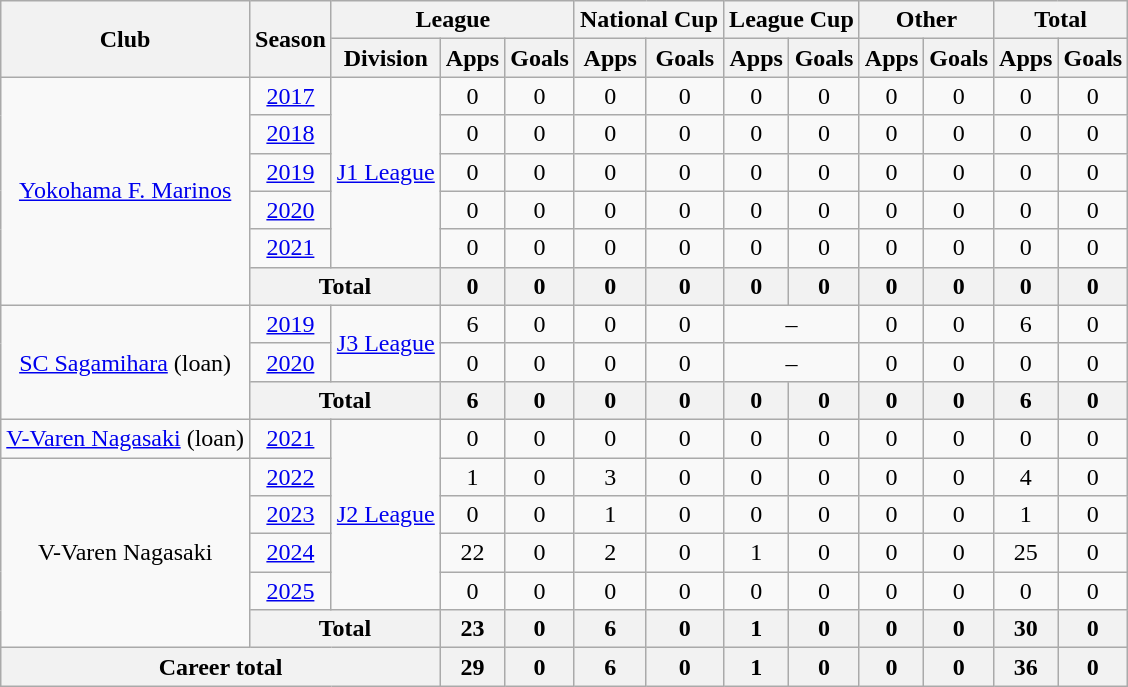<table class="wikitable" style="text-align: center">
<tr>
<th rowspan="2">Club</th>
<th rowspan="2">Season</th>
<th colspan="3">League</th>
<th colspan="2">National Cup</th>
<th colspan="2">League Cup</th>
<th colspan="2">Other</th>
<th colspan="2">Total</th>
</tr>
<tr>
<th>Division</th>
<th>Apps</th>
<th>Goals</th>
<th>Apps</th>
<th>Goals</th>
<th>Apps</th>
<th>Goals</th>
<th>Apps</th>
<th>Goals</th>
<th>Apps</th>
<th>Goals</th>
</tr>
<tr>
<td rowspan="6"><a href='#'>Yokohama F. Marinos</a></td>
<td><a href='#'>2017</a></td>
<td rowspan="5"><a href='#'>J1 League</a></td>
<td>0</td>
<td>0</td>
<td>0</td>
<td>0</td>
<td>0</td>
<td>0</td>
<td>0</td>
<td>0</td>
<td>0</td>
<td>0</td>
</tr>
<tr>
<td><a href='#'>2018</a></td>
<td>0</td>
<td>0</td>
<td>0</td>
<td>0</td>
<td>0</td>
<td>0</td>
<td>0</td>
<td>0</td>
<td>0</td>
<td>0</td>
</tr>
<tr>
<td><a href='#'>2019</a></td>
<td>0</td>
<td>0</td>
<td>0</td>
<td>0</td>
<td>0</td>
<td>0</td>
<td>0</td>
<td>0</td>
<td>0</td>
<td>0</td>
</tr>
<tr>
<td><a href='#'>2020</a></td>
<td>0</td>
<td>0</td>
<td>0</td>
<td>0</td>
<td>0</td>
<td>0</td>
<td>0</td>
<td>0</td>
<td>0</td>
<td>0</td>
</tr>
<tr>
<td><a href='#'>2021</a></td>
<td>0</td>
<td>0</td>
<td>0</td>
<td>0</td>
<td>0</td>
<td>0</td>
<td>0</td>
<td>0</td>
<td>0</td>
<td>0</td>
</tr>
<tr>
<th colspan=2>Total</th>
<th>0</th>
<th>0</th>
<th>0</th>
<th>0</th>
<th>0</th>
<th>0</th>
<th>0</th>
<th>0</th>
<th>0</th>
<th>0</th>
</tr>
<tr>
<td rowspan="3"><a href='#'>SC Sagamihara</a> (loan)</td>
<td><a href='#'>2019</a></td>
<td rowspan="2"><a href='#'>J3 League</a></td>
<td>6</td>
<td>0</td>
<td>0</td>
<td>0</td>
<td colspan="2">–</td>
<td>0</td>
<td>0</td>
<td>6</td>
<td>0</td>
</tr>
<tr>
<td><a href='#'>2020</a></td>
<td>0</td>
<td>0</td>
<td>0</td>
<td>0</td>
<td colspan="2">–</td>
<td>0</td>
<td>0</td>
<td>0</td>
<td>0</td>
</tr>
<tr>
<th colspan=2>Total</th>
<th>6</th>
<th>0</th>
<th>0</th>
<th>0</th>
<th>0</th>
<th>0</th>
<th>0</th>
<th>0</th>
<th>6</th>
<th>0</th>
</tr>
<tr>
<td><a href='#'>V-Varen Nagasaki</a> (loan)</td>
<td><a href='#'>2021</a></td>
<td rowspan="5"><a href='#'>J2 League</a></td>
<td>0</td>
<td>0</td>
<td>0</td>
<td>0</td>
<td>0</td>
<td>0</td>
<td>0</td>
<td>0</td>
<td>0</td>
<td>0</td>
</tr>
<tr>
<td rowspan="5">V-Varen Nagasaki</td>
<td><a href='#'>2022</a></td>
<td>1</td>
<td>0</td>
<td>3</td>
<td>0</td>
<td>0</td>
<td>0</td>
<td>0</td>
<td>0</td>
<td>4</td>
<td>0</td>
</tr>
<tr>
<td><a href='#'>2023</a></td>
<td>0</td>
<td>0</td>
<td>1</td>
<td>0</td>
<td>0</td>
<td>0</td>
<td>0</td>
<td>0</td>
<td>1</td>
<td>0</td>
</tr>
<tr>
<td><a href='#'>2024</a></td>
<td>22</td>
<td>0</td>
<td>2</td>
<td>0</td>
<td>1</td>
<td>0</td>
<td>0</td>
<td>0</td>
<td>25</td>
<td>0</td>
</tr>
<tr>
<td><a href='#'>2025</a></td>
<td>0</td>
<td>0</td>
<td>0</td>
<td>0</td>
<td>0</td>
<td>0</td>
<td>0</td>
<td>0</td>
<td>0</td>
<td>0</td>
</tr>
<tr>
<th colspan=2>Total</th>
<th>23</th>
<th>0</th>
<th>6</th>
<th>0</th>
<th>1</th>
<th>0</th>
<th>0</th>
<th>0</th>
<th>30</th>
<th>0</th>
</tr>
<tr>
<th colspan=3>Career total</th>
<th>29</th>
<th>0</th>
<th>6</th>
<th>0</th>
<th>1</th>
<th>0</th>
<th>0</th>
<th>0</th>
<th>36</th>
<th>0</th>
</tr>
</table>
